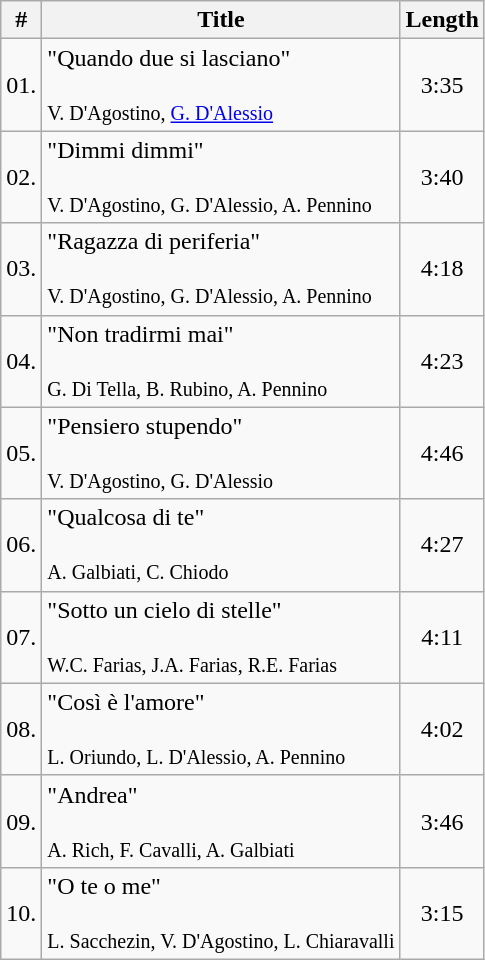<table class="wikitable">
<tr>
<th>#</th>
<th>Title</th>
<th>Length</th>
</tr>
<tr>
<td>01.</td>
<td align="left">"Quando due si lasciano"<br><br><small>V. D'Agostino, <a href='#'>G. D'Alessio</a></small></td>
<td align="center">3:35</td>
</tr>
<tr>
<td>02.</td>
<td align="left">"Dimmi dimmi"<br><br><small>V. D'Agostino, G. D'Alessio, A. Pennino</small></td>
<td align="center">3:40</td>
</tr>
<tr>
<td>03.</td>
<td align="left">"Ragazza di periferia"<br><br><small>V. D'Agostino, G. D'Alessio, A. Pennino</small></td>
<td align="center">4:18</td>
</tr>
<tr>
<td>04.</td>
<td align="left">"Non tradirmi mai"<br><br><small>G. Di Tella, B. Rubino, A. Pennino</small></td>
<td align="center">4:23</td>
</tr>
<tr>
<td>05.</td>
<td align="left">"Pensiero stupendo"<br><br><small>V. D'Agostino, G. D'Alessio</small></td>
<td align="center">4:46</td>
</tr>
<tr>
<td>06.</td>
<td align="left">"Qualcosa di te"<br><br><small>A. Galbiati, C. Chiodo</small></td>
<td align="center">4:27</td>
</tr>
<tr>
<td>07.</td>
<td align="left">"Sotto un cielo di stelle"<br><br><small>W.C. Farias, J.A. Farias, R.E. Farias</small></td>
<td align="center">4:11</td>
</tr>
<tr>
<td>08.</td>
<td align="left">"Così è l'amore"<br><br><small>L. Oriundo, L. D'Alessio, A. Pennino</small></td>
<td align="center">4:02</td>
</tr>
<tr>
<td>09.</td>
<td align="left">"Andrea"<br><br><small>A. Rich, F. Cavalli, A. Galbiati</small></td>
<td align="center">3:46</td>
</tr>
<tr>
<td>10.</td>
<td align="left">"O te o me"<br><br><small>L. Sacchezin, V. D'Agostino, L. Chiaravalli</small></td>
<td align="center">3:15</td>
</tr>
</table>
